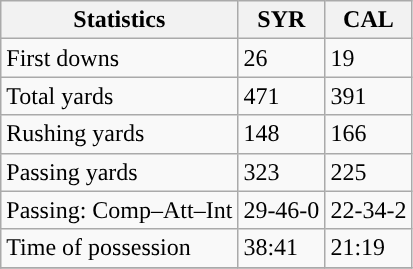<table class="wikitable" style="float: left;">
<tr>
<th>Statistics</th>
<th>SYR</th>
<th>CAL</th>
</tr>
<tr>
<td>First downs</td>
<td>26</td>
<td>19</td>
</tr>
<tr>
<td>Total yards</td>
<td>471</td>
<td>391</td>
</tr>
<tr>
<td>Rushing yards</td>
<td>148</td>
<td>166</td>
</tr>
<tr>
<td>Passing yards</td>
<td>323</td>
<td>225</td>
</tr>
<tr>
<td>Passing: Comp–Att–Int</td>
<td>29-46-0</td>
<td>22-34-2</td>
</tr>
<tr>
<td>Time of possession</td>
<td>38:41</td>
<td>21:19</td>
</tr>
<tr>
</tr>
</table>
